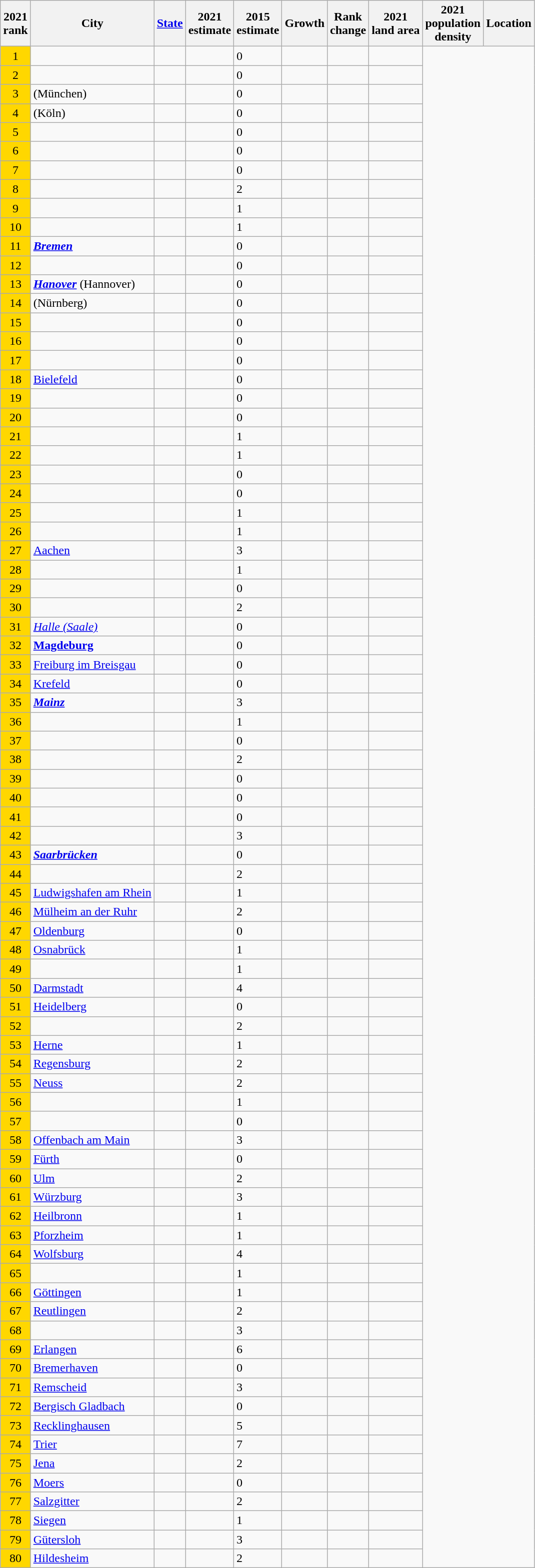<table class="wikitable sortable">
<tr>
<th>2021<br>rank</th>
<th>City</th>
<th><a href='#'>State</a></th>
<th>2021<br>estimate</th>
<th>2015<br>estimate</th>
<th>Growth</th>
<th>Rank<br>change</th>
<th data-sort-type="number">2021<br>land area</th>
<th data-sort-type="number">2021<br>population<br>density</th>
<th>Location</th>
</tr>
<tr>
<td align="center"  bgcolor="FFD700">1</td>
<td align="left"><strong><em></em></strong></td>
<td align="left"></td>
<td></td>
<td> 0</td>
<td></td>
<td></td>
<td></td>
</tr>
<tr>
<td align="center"  bgcolor="FFD700">2</td>
<td align="left"><strong><em></em></strong></td>
<td align="left"></td>
<td></td>
<td> 0</td>
<td></td>
<td></td>
<td></td>
</tr>
<tr>
<td align="center" bgcolor="FFD700">3</td>
<td align="left"><strong><em></em></strong> (München)</td>
<td align="left"></td>
<td></td>
<td> 0</td>
<td></td>
<td></td>
<td></td>
</tr>
<tr>
<td align="center" bgcolor="FFD700">4</td>
<td align="left"><em></em> (Köln)</td>
<td align="left"></td>
<td></td>
<td> 0</td>
<td></td>
<td></td>
<td></td>
</tr>
<tr>
<td align="center" bgcolor="FFD700">5</td>
<td align="left"><em></em></td>
<td align="left"></td>
<td></td>
<td> 0</td>
<td></td>
<td></td>
<td></td>
</tr>
<tr>
<td align="center" bgcolor="FFD700">6</td>
<td align="left"><strong><em></em></strong></td>
<td align="left"></td>
<td></td>
<td> 0</td>
<td></td>
<td></td>
<td></td>
</tr>
<tr>
<td align="center" bgcolor="FFD700">7</td>
<td align="left"><strong></strong></td>
<td align="left"></td>
<td></td>
<td> 0</td>
<td></td>
<td></td>
<td></td>
</tr>
<tr>
<td align="center" bgcolor="FFD700">8</td>
<td align="left"><em></em></td>
<td align="left"></td>
<td></td>
<td> 2</td>
<td></td>
<td></td>
<td></td>
</tr>
<tr>
<td align="center" bgcolor="FFD700">9</td>
<td align="left"></td>
<td align="left"></td>
<td></td>
<td> 1</td>
<td></td>
<td></td>
<td></td>
</tr>
<tr>
<td align="center" bgcolor="FFD700">10</td>
<td align="left"></td>
<td align="left"></td>
<td></td>
<td> 1</td>
<td></td>
<td></td>
<td></td>
</tr>
<tr>
<td align="center" bgcolor="FFD700">11</td>
<td align="left"><strong><em> <a href='#'>Bremen</a></em></strong></td>
<td align="left"></td>
<td></td>
<td> 0</td>
<td></td>
<td></td>
<td></td>
</tr>
<tr>
<td align="center" bgcolor="FFD700">12</td>
<td align="left"><strong></strong></td>
<td align="left"></td>
<td></td>
<td> 0</td>
<td></td>
<td></td>
<td></td>
</tr>
<tr>
<td align="center" bgcolor="FFD700">13</td>
<td align="left"> <strong><em><a href='#'>Hanover</a></em></strong> (Hannover)</td>
<td align="left"></td>
<td></td>
<td> 0</td>
<td></td>
<td></td>
<td></td>
</tr>
<tr>
<td align="center" bgcolor="FFD700">14</td>
<td align="left"> (Nürnberg)</td>
<td align="left"></td>
<td></td>
<td> 0</td>
<td></td>
<td></td>
<td></td>
</tr>
<tr>
<td align="center" bgcolor="FFD700">15</td>
<td align="left"></td>
<td align="left"></td>
<td></td>
<td> 0</td>
<td></td>
<td></td>
<td></td>
</tr>
<tr>
<td align="center" bgcolor="FFD700">16</td>
<td align="left"></td>
<td align="left"></td>
<td></td>
<td> 0</td>
<td></td>
<td></td>
<td></td>
</tr>
<tr>
<td align="center" bgcolor="FFD700">17</td>
<td align="left"></td>
<td align="left"></td>
<td></td>
<td> 0</td>
<td></td>
<td></td>
<td></td>
</tr>
<tr>
<td align="center" bgcolor="FFD700">18</td>
<td align="left"> <a href='#'>Bielefeld</a></td>
<td align="left"></td>
<td></td>
<td> 0</td>
<td></td>
<td></td>
<td></td>
</tr>
<tr>
<td align="center" bgcolor="FFD700">19</td>
<td align="left"></td>
<td align="left"></td>
<td></td>
<td> 0</td>
<td></td>
<td></td>
<td></td>
</tr>
<tr>
<td align="center" bgcolor="FFD700">20</td>
<td align="left"></td>
<td align="left"></td>
<td></td>
<td> 0</td>
<td></td>
<td></td>
<td></td>
</tr>
<tr>
<td align="center" bgcolor="FFD700">21</td>
<td align="left"></td>
<td align="left"></td>
<td></td>
<td> 1</td>
<td></td>
<td></td>
<td></td>
</tr>
<tr>
<td align="center" bgcolor="FFD700">22</td>
<td align="left"></td>
<td align="left"></td>
<td></td>
<td> 1</td>
<td></td>
<td></td>
<td></td>
</tr>
<tr>
<td align="center" bgcolor="FFD700">23</td>
<td align="left"></td>
<td align="left"></td>
<td></td>
<td> 0</td>
<td></td>
<td></td>
<td></td>
</tr>
<tr>
<td align="center" bgcolor="FFD700">24</td>
<td align="left"><strong></strong></td>
<td align="left"></td>
<td></td>
<td> 0</td>
<td></td>
<td></td>
<td></td>
</tr>
<tr>
<td align="center" bgcolor="FFD700">25</td>
<td align="left"></td>
<td align="left"></td>
<td></td>
<td> 1</td>
<td></td>
<td></td>
<td></td>
</tr>
<tr>
<td align="center" bgcolor="FFD700">26</td>
<td align="left"></td>
<td align="left"></td>
<td></td>
<td> 1</td>
<td></td>
<td></td>
<td></td>
</tr>
<tr>
<td align="center" bgcolor="FFD700">27</td>
<td align="left"> <a href='#'>Aachen</a></td>
<td align="left"></td>
<td></td>
<td> 3</td>
<td></td>
<td></td>
<td></td>
</tr>
<tr>
<td align="center" bgcolor="FFD700">28</td>
<td align="left"></td>
<td align="left"></td>
<td></td>
<td> 1</td>
<td></td>
<td></td>
<td></td>
</tr>
<tr>
<td align="center" bgcolor="FFD700">29</td>
<td align="left"><strong><em></em></strong></td>
<td align="left"></td>
<td></td>
<td> 0</td>
<td></td>
<td></td>
<td></td>
</tr>
<tr>
<td align="center" bgcolor="FFD700">30</td>
<td align="left"></td>
<td align="left"></td>
<td></td>
<td> 2</td>
<td></td>
<td></td>
<td></td>
</tr>
<tr>
<td align="center" bgcolor="FFD700">31</td>
<td align="left"> <em><a href='#'>Halle (Saale)</a></em></td>
<td align="left"></td>
<td></td>
<td> 0</td>
<td></td>
<td></td>
<td></td>
</tr>
<tr>
<td align="center" bgcolor="FFD700">32</td>
<td align="left"> <strong><a href='#'>Magdeburg</a></strong></td>
<td align="left"></td>
<td></td>
<td> 0</td>
<td></td>
<td></td>
<td></td>
</tr>
<tr>
<td align="center" bgcolor="FFD700">33</td>
<td align="left"> <a href='#'>Freiburg im Breisgau</a></td>
<td align="left"></td>
<td></td>
<td> 0</td>
<td></td>
<td></td>
<td></td>
</tr>
<tr>
<td align="center" bgcolor="FFD700">34</td>
<td align="left"> <a href='#'>Krefeld</a></td>
<td align="left"></td>
<td></td>
<td> 0</td>
<td></td>
<td></td>
<td></td>
</tr>
<tr>
<td align="center" bgcolor="FFD700">35</td>
<td align="left"> <strong><em><a href='#'>Mainz</a></em></strong></td>
<td align="left"></td>
<td></td>
<td> 3</td>
<td></td>
<td></td>
<td></td>
</tr>
<tr>
<td align="center" bgcolor="FFD700">36</td>
<td align="left"></td>
<td align="left"></td>
<td></td>
<td> 1</td>
<td></td>
<td></td>
<td></td>
</tr>
<tr>
<td align="center" bgcolor="FFD700">37</td>
<td align="left"><strong><em></em></strong></td>
<td align="left"></td>
<td></td>
<td> 0</td>
<td></td>
<td></td>
<td></td>
</tr>
<tr>
<td align="center" bgcolor="FFD700">38</td>
<td align="left"></td>
<td align="left"></td>
<td></td>
<td> 2</td>
<td></td>
<td></td>
<td></td>
</tr>
<tr>
<td align="center" bgcolor="FFD700">39</td>
<td align="left"><em></em></td>
<td align="left"></td>
<td></td>
<td> 0</td>
<td></td>
<td></td>
<td></td>
</tr>
<tr>
<td align="center" bgcolor="FFD700">40</td>
<td align="left"></td>
<td align="left"></td>
<td></td>
<td> 0</td>
<td></td>
<td></td>
<td></td>
</tr>
<tr>
<td align="center" bgcolor="FFD700">41</td>
<td align="left"></td>
<td align="left"></td>
<td></td>
<td> 0</td>
<td></td>
<td></td>
<td></td>
</tr>
<tr>
<td align="center" bgcolor="FFD700">42</td>
<td align="left"><strong><em></em></strong></td>
<td align="left"></td>
<td></td>
<td> 3</td>
<td></td>
<td></td>
<td></td>
</tr>
<tr>
<td align="center" bgcolor="FFD700">43</td>
<td align="left"> <strong><em><a href='#'>Saarbrücken</a></em></strong></td>
<td align="left"></td>
<td></td>
<td> 0</td>
<td></td>
<td></td>
<td></td>
</tr>
<tr>
<td align="center" bgcolor="FFD700">44</td>
<td align="left"></td>
<td align="left"></td>
<td></td>
<td> 2</td>
<td></td>
<td></td>
<td></td>
</tr>
<tr>
<td align="center" bgcolor="FFD700">45</td>
<td align="left"> <a href='#'>Ludwigshafen am Rhein</a></td>
<td align="left"></td>
<td></td>
<td> 1</td>
<td></td>
<td></td>
<td></td>
</tr>
<tr>
<td align="center" bgcolor="FFD700">46</td>
<td align="left"> <a href='#'>Mülheim an der Ruhr</a></td>
<td align="left"></td>
<td></td>
<td> 2</td>
<td></td>
<td></td>
<td></td>
</tr>
<tr>
<td align="center" bgcolor="FFD700">47</td>
<td align="left"> <a href='#'>Oldenburg</a></td>
<td align="left"></td>
<td></td>
<td> 0</td>
<td></td>
<td></td>
<td></td>
</tr>
<tr>
<td align="center" bgcolor="FFD700">48</td>
<td align="left"> <a href='#'>Osnabrück</a></td>
<td align="left"></td>
<td></td>
<td> 1</td>
<td></td>
<td></td>
<td></td>
</tr>
<tr>
<td align="center" bgcolor="FFD700">49</td>
<td align="left"></td>
<td align="left"></td>
<td></td>
<td> 1</td>
<td></td>
<td></td>
<td></td>
</tr>
<tr>
<td align="center" bgcolor="FFD700">50</td>
<td align="left"> <a href='#'>Darmstadt</a></td>
<td align="left"></td>
<td></td>
<td> 4</td>
<td></td>
<td></td>
<td></td>
</tr>
<tr>
<td align="center" bgcolor="FFD700">51</td>
<td align="left"> <a href='#'>Heidelberg</a></td>
<td align="left"></td>
<td></td>
<td> 0</td>
<td></td>
<td></td>
<td></td>
</tr>
<tr>
<td align="center" bgcolor="FFD700">52</td>
<td align="left"></td>
<td align="left"></td>
<td></td>
<td> 2</td>
<td></td>
<td></td>
<td></td>
</tr>
<tr>
<td align="center" bgcolor="FFD700">53</td>
<td align="left"> <a href='#'>Herne</a></td>
<td align="left"></td>
<td></td>
<td> 1</td>
<td></td>
<td></td>
<td></td>
</tr>
<tr>
<td align="center" bgcolor="FFD700">54</td>
<td align="left"> <a href='#'>Regensburg</a></td>
<td align="left"></td>
<td></td>
<td> 2</td>
<td></td>
<td></td>
<td></td>
</tr>
<tr>
<td align="center" bgcolor="FFD700">55</td>
<td align="left"> <a href='#'>Neuss</a></td>
<td align="left"></td>
<td></td>
<td> 2</td>
<td></td>
<td></td>
<td></td>
</tr>
<tr>
<td align="center" bgcolor="FFD700">56</td>
<td align="left"></td>
<td align="left"></td>
<td></td>
<td> 1</td>
<td></td>
<td></td>
<td></td>
</tr>
<tr>
<td align="center" bgcolor="FFD700">57</td>
<td align="left"></td>
<td align="left"></td>
<td></td>
<td> 0</td>
<td></td>
<td></td>
<td></td>
</tr>
<tr>
<td align="center" bgcolor="FFD700">58</td>
<td align="left"> <a href='#'>Offenbach am Main</a></td>
<td align="left"></td>
<td></td>
<td> 3</td>
<td></td>
<td></td>
<td></td>
</tr>
<tr>
<td align="center" bgcolor="FFD700">59</td>
<td align="left"> <a href='#'>Fürth</a></td>
<td align="left"></td>
<td></td>
<td> 0</td>
<td></td>
<td></td>
<td></td>
</tr>
<tr>
<td align="center" bgcolor="FFD700">60</td>
<td align="left"> <a href='#'>Ulm</a></td>
<td align="left"></td>
<td></td>
<td> 2</td>
<td></td>
<td></td>
<td></td>
</tr>
<tr>
<td align="center" bgcolor="FFD700">61</td>
<td align="left"> <a href='#'>Würzburg</a></td>
<td align="left"></td>
<td></td>
<td> 3</td>
<td></td>
<td></td>
<td></td>
</tr>
<tr>
<td align="center" bgcolor="FFD700">62</td>
<td align="left"> <a href='#'>Heilbronn</a></td>
<td align="left"></td>
<td></td>
<td> 1</td>
<td></td>
<td></td>
<td></td>
</tr>
<tr>
<td align="center" bgcolor="FFD700">63</td>
<td align="left"> <a href='#'>Pforzheim</a></td>
<td align="left"></td>
<td></td>
<td> 1</td>
<td></td>
<td></td>
<td></td>
</tr>
<tr>
<td align="center" bgcolor="FFD700">64</td>
<td align="left"> <a href='#'>Wolfsburg</a></td>
<td align="left"></td>
<td></td>
<td> 4</td>
<td></td>
<td></td>
<td></td>
</tr>
<tr>
<td align="center" bgcolor="FFD700">65</td>
<td align="left"></td>
<td align="left"></td>
<td></td>
<td> 1</td>
<td></td>
<td></td>
<td></td>
</tr>
<tr>
<td align="center" bgcolor="FFD700">66</td>
<td align="left"> <a href='#'>Göttingen</a></td>
<td align="left"></td>
<td></td>
<td> 1</td>
<td></td>
<td></td>
<td></td>
</tr>
<tr>
<td align="center" bgcolor="FFD700">67</td>
<td align="left"> <a href='#'>Reutlingen</a></td>
<td align="left"></td>
<td></td>
<td> 2</td>
<td></td>
<td></td>
<td></td>
</tr>
<tr>
<td align="center" bgcolor="FFD700">68</td>
<td align="left"></td>
<td align="left"></td>
<td></td>
<td> 3</td>
<td></td>
<td></td>
<td></td>
</tr>
<tr>
<td align="center" bgcolor="FFD700">69</td>
<td align="left"> <a href='#'>Erlangen</a></td>
<td align="left"></td>
<td></td>
<td> 6</td>
<td></td>
<td></td>
<td></td>
</tr>
<tr>
<td align="center" bgcolor="FFD700">70</td>
<td align="left"> <a href='#'>Bremerhaven</a></td>
<td align="left"></td>
<td></td>
<td> 0</td>
<td></td>
<td></td>
<td></td>
</tr>
<tr>
<td align="center" bgcolor="FFD700">71</td>
<td align="left"> <a href='#'>Remscheid</a></td>
<td align="left"></td>
<td></td>
<td> 3</td>
<td></td>
<td></td>
<td></td>
</tr>
<tr>
<td align="center" bgcolor="FFD700">72</td>
<td align="left"> <a href='#'>Bergisch Gladbach</a></td>
<td align="left"></td>
<td></td>
<td> 0</td>
<td></td>
<td></td>
<td></td>
</tr>
<tr>
<td align="center" bgcolor="FFD700">73</td>
<td align="left"> <a href='#'>Recklinghausen</a></td>
<td align="left"></td>
<td></td>
<td> 5</td>
<td></td>
<td></td>
<td></td>
</tr>
<tr>
<td align="center" bgcolor="FFD700">74</td>
<td align="left"> <a href='#'>Trier</a></td>
<td align="left"></td>
<td></td>
<td> 7</td>
<td></td>
<td></td>
<td></td>
</tr>
<tr>
<td align="center" bgcolor="FFD700">75</td>
<td align="left"> <a href='#'>Jena</a></td>
<td align="left"></td>
<td></td>
<td> 2</td>
<td></td>
<td></td>
<td></td>
</tr>
<tr>
<td align="center" bgcolor="FFD700">76</td>
<td align="left"> <a href='#'>Moers</a></td>
<td align="left"></td>
<td></td>
<td> 0</td>
<td></td>
<td></td>
<td></td>
</tr>
<tr>
<td align="center" bgcolor="FFD700">77</td>
<td align="left"> <a href='#'>Salzgitter</a></td>
<td align="left"></td>
<td></td>
<td> 2</td>
<td></td>
<td></td>
<td></td>
</tr>
<tr>
<td align="center" bgcolor="FFD700">78</td>
<td align="left"> <a href='#'>Siegen</a></td>
<td align="left"></td>
<td></td>
<td> 1</td>
<td></td>
<td></td>
<td></td>
</tr>
<tr>
<td align="center" bgcolor="FFD700">79</td>
<td align="left"> <a href='#'>Gütersloh</a></td>
<td align="left"></td>
<td></td>
<td> 3</td>
<td></td>
<td></td>
<td></td>
</tr>
<tr>
<td align="center" bgcolor="FFD700">80</td>
<td align="left"> <a href='#'>Hildesheim</a></td>
<td align="left"></td>
<td></td>
<td> 2</td>
<td></td>
<td></td>
<td></td>
</tr>
</table>
